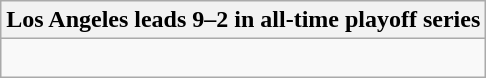<table class="wikitable collapsible collapsed">
<tr>
<th>Los Angeles leads 9–2 in all-time playoff series</th>
</tr>
<tr>
<td><br>









</td>
</tr>
</table>
